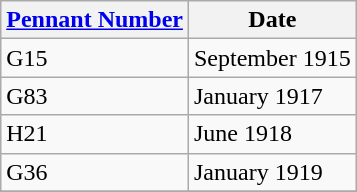<table class="wikitable" style="text-align:left">
<tr>
<th><a href='#'>Pennant Number</a></th>
<th>Date</th>
</tr>
<tr>
<td>G15</td>
<td>September 1915</td>
</tr>
<tr>
<td>G83</td>
<td>January 1917</td>
</tr>
<tr>
<td>H21</td>
<td>June 1918</td>
</tr>
<tr>
<td>G36</td>
<td>January 1919</td>
</tr>
<tr>
</tr>
</table>
